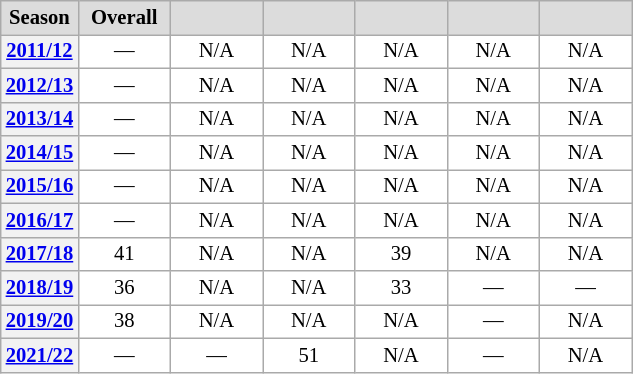<table class="wikitable plainrowheaders" style="background:#fff; font-size:86%; line-height:16px; border:gray solid 1px; border-collapse:collapse;">
<tr style="background:#ccc; text-align:center;">
<th scope="col" style="background:#dcdcdc; width:45px;">Season</th>
<th scope="col" style="background:#dcdcdc; width:55px;">Overall</th>
<th scope="col" style="background:#dcdcdc; width:55px;"></th>
<th scope="col" style="background:#dcdcdc; width:55px;"></th>
<th scope="col" style="background:#dcdcdc; width:55px;"></th>
<th scope="col" style="background:#dcdcdc; width:55px;"></th>
<th scope="col" style="background:#dcdcdc; width:55px;"></th>
</tr>
<tr>
<th scope=row align=center><a href='#'>2011/12</a></th>
<td align=center>—</td>
<td align=center>N/A</td>
<td align=center>N/A</td>
<td align=center>N/A</td>
<td align=center>N/A</td>
<td align=center>N/A</td>
</tr>
<tr>
<th scope=row align=center><a href='#'>2012/13</a></th>
<td align=center>—</td>
<td align=center>N/A</td>
<td align=center>N/A</td>
<td align=center>N/A</td>
<td align=center>N/A</td>
<td align=center>N/A</td>
</tr>
<tr>
<th scope=row align=center><a href='#'>2013/14</a></th>
<td align=center>—</td>
<td align=center>N/A</td>
<td align=center>N/A</td>
<td align=center>N/A</td>
<td align=center>N/A</td>
<td align=center>N/A</td>
</tr>
<tr>
<th scope=row align=center><a href='#'>2014/15</a></th>
<td align=center>—</td>
<td align=center>N/A</td>
<td align=center>N/A</td>
<td align=center>N/A</td>
<td align=center>N/A</td>
<td align=center>N/A</td>
</tr>
<tr>
<th scope=row align=center><a href='#'>2015/16</a></th>
<td align=center>—</td>
<td align=center>N/A</td>
<td align=center>N/A</td>
<td align=center>N/A</td>
<td align=center>N/A</td>
<td align=center>N/A</td>
</tr>
<tr>
<th scope=row align=center><a href='#'>2016/17</a></th>
<td align=center>—</td>
<td align=center>N/A</td>
<td align=center>N/A</td>
<td align=center>N/A</td>
<td align=center>N/A</td>
<td align=center>N/A</td>
</tr>
<tr>
<th scope=row align=center><a href='#'>2017/18</a></th>
<td align=center>41</td>
<td align=center>N/A</td>
<td align=center>N/A</td>
<td align=center>39</td>
<td align=center>N/A</td>
<td align=center>N/A</td>
</tr>
<tr>
<th scope=row align=center><a href='#'>2018/19</a></th>
<td align=center>36</td>
<td align=center>N/A</td>
<td align=center>N/A</td>
<td align=center>33</td>
<td align=center>—</td>
<td align=center>—</td>
</tr>
<tr>
<th scope=row align=center><a href='#'>2019/20</a></th>
<td align=center>38</td>
<td align=center>N/A</td>
<td align=center>N/A</td>
<td align=center>N/A</td>
<td align=center>—</td>
<td align=center>N/A</td>
</tr>
<tr>
<th scope=row align=center><a href='#'>2021/22</a></th>
<td align=center>—</td>
<td align=center>—</td>
<td align=center>51</td>
<td align=center>N/A</td>
<td align=center>—</td>
<td align=center>N/A</td>
</tr>
</table>
